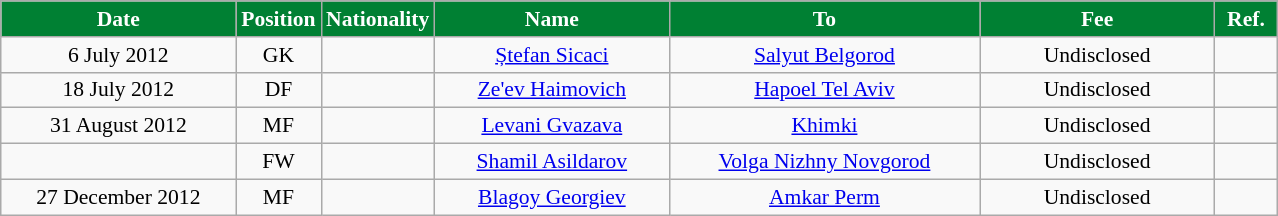<table class="wikitable"  style="text-align:center; font-size:90%; ">
<tr>
<th style="background:#008033; color:white; width:150px;">Date</th>
<th style="background:#008033; color:white; width:50px;">Position</th>
<th style="background:#008033; color:white; width:50px;">Nationality</th>
<th style="background:#008033; color:white; width:150px;">Name</th>
<th style="background:#008033; color:white; width:200px;">To</th>
<th style="background:#008033; color:white; width:150px;">Fee</th>
<th style="background:#008033; color:white; width:35px;">Ref.</th>
</tr>
<tr>
<td>6 July 2012</td>
<td>GK</td>
<td></td>
<td><a href='#'>Ștefan Sicaci</a></td>
<td><a href='#'>Salyut Belgorod</a></td>
<td>Undisclosed</td>
<td></td>
</tr>
<tr>
<td>18 July 2012</td>
<td>DF</td>
<td></td>
<td><a href='#'>Ze'ev Haimovich</a></td>
<td><a href='#'>Hapoel Tel Aviv</a></td>
<td>Undisclosed</td>
<td></td>
</tr>
<tr>
<td>31 August 2012</td>
<td>MF</td>
<td></td>
<td><a href='#'>Levani Gvazava</a></td>
<td><a href='#'>Khimki</a></td>
<td>Undisclosed</td>
<td></td>
</tr>
<tr>
<td></td>
<td>FW</td>
<td></td>
<td><a href='#'>Shamil Asildarov</a></td>
<td><a href='#'>Volga Nizhny Novgorod</a></td>
<td>Undisclosed</td>
<td></td>
</tr>
<tr>
<td>27 December 2012</td>
<td>MF</td>
<td></td>
<td><a href='#'>Blagoy Georgiev</a></td>
<td><a href='#'>Amkar Perm</a></td>
<td>Undisclosed</td>
<td></td>
</tr>
</table>
